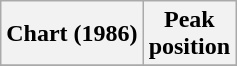<table class="wikitable sortable plainrowheaders" style="text-align:center">
<tr>
<th scope="col">Chart (1986)</th>
<th scope="col">Peak<br> position</th>
</tr>
<tr>
</tr>
</table>
